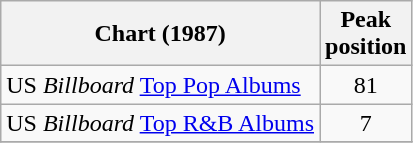<table class="wikitable">
<tr>
<th>Chart (1987)</th>
<th>Peak<br>position</th>
</tr>
<tr>
<td>US <em>Billboard</em> <a href='#'>Top Pop Albums</a></td>
<td align=center>81</td>
</tr>
<tr>
<td>US <em>Billboard</em> <a href='#'>Top R&B Albums</a></td>
<td align=center>7</td>
</tr>
<tr>
</tr>
</table>
